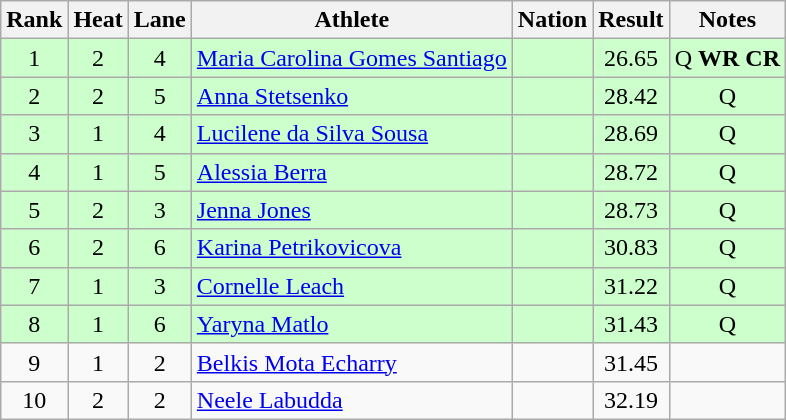<table class="wikitable sortable" style="text-align:center">
<tr>
<th>Rank</th>
<th>Heat</th>
<th>Lane</th>
<th>Athlete</th>
<th>Nation</th>
<th>Result</th>
<th>Notes</th>
</tr>
<tr bgcolor=ccffcc>
<td>1</td>
<td>2</td>
<td>4</td>
<td align=left><a href='#'>Maria Carolina Gomes Santiago</a></td>
<td align="left"></td>
<td>26.65</td>
<td>Q  <strong>WR CR</strong></td>
</tr>
<tr bgcolor=ccffcc>
<td>2</td>
<td>2</td>
<td>5</td>
<td align=left><a href='#'>Anna Stetsenko</a></td>
<td align=left></td>
<td>28.42</td>
<td>Q</td>
</tr>
<tr bgcolor=ccffcc>
<td>3</td>
<td>1</td>
<td>4</td>
<td align=left><a href='#'>Lucilene da Silva Sousa</a></td>
<td align=left></td>
<td>28.69</td>
<td>Q</td>
</tr>
<tr bgcolor=ccffcc>
<td>4</td>
<td>1</td>
<td>5</td>
<td align=left><a href='#'>Alessia Berra</a></td>
<td align=left></td>
<td>28.72</td>
<td>Q</td>
</tr>
<tr bgcolor=ccffcc>
<td>5</td>
<td>2</td>
<td>3</td>
<td align=left><a href='#'>Jenna Jones</a></td>
<td align=left></td>
<td>28.73</td>
<td>Q</td>
</tr>
<tr bgcolor=ccffcc>
<td>6</td>
<td>2</td>
<td>6</td>
<td align=left><a href='#'>Karina Petrikovicova</a></td>
<td align=left></td>
<td>30.83</td>
<td>Q</td>
</tr>
<tr bgcolor=ccffcc>
<td>7</td>
<td>1</td>
<td>3</td>
<td align=left><a href='#'>Cornelle  Leach</a></td>
<td align=left></td>
<td>31.22</td>
<td>Q</td>
</tr>
<tr bgcolor=ccffcc>
<td>8</td>
<td>1</td>
<td>6</td>
<td align=left><a href='#'>Yaryna Matlo</a></td>
<td align=left></td>
<td>31.43</td>
<td>Q</td>
</tr>
<tr>
<td>9</td>
<td>1</td>
<td>2</td>
<td align=left><a href='#'>Belkis Mota Echarry</a></td>
<td align=left></td>
<td>31.45</td>
<td></td>
</tr>
<tr>
<td>10</td>
<td>2</td>
<td>2</td>
<td align=left><a href='#'>Neele Labudda</a></td>
<td align=left></td>
<td>32.19</td>
<td></td>
</tr>
</table>
